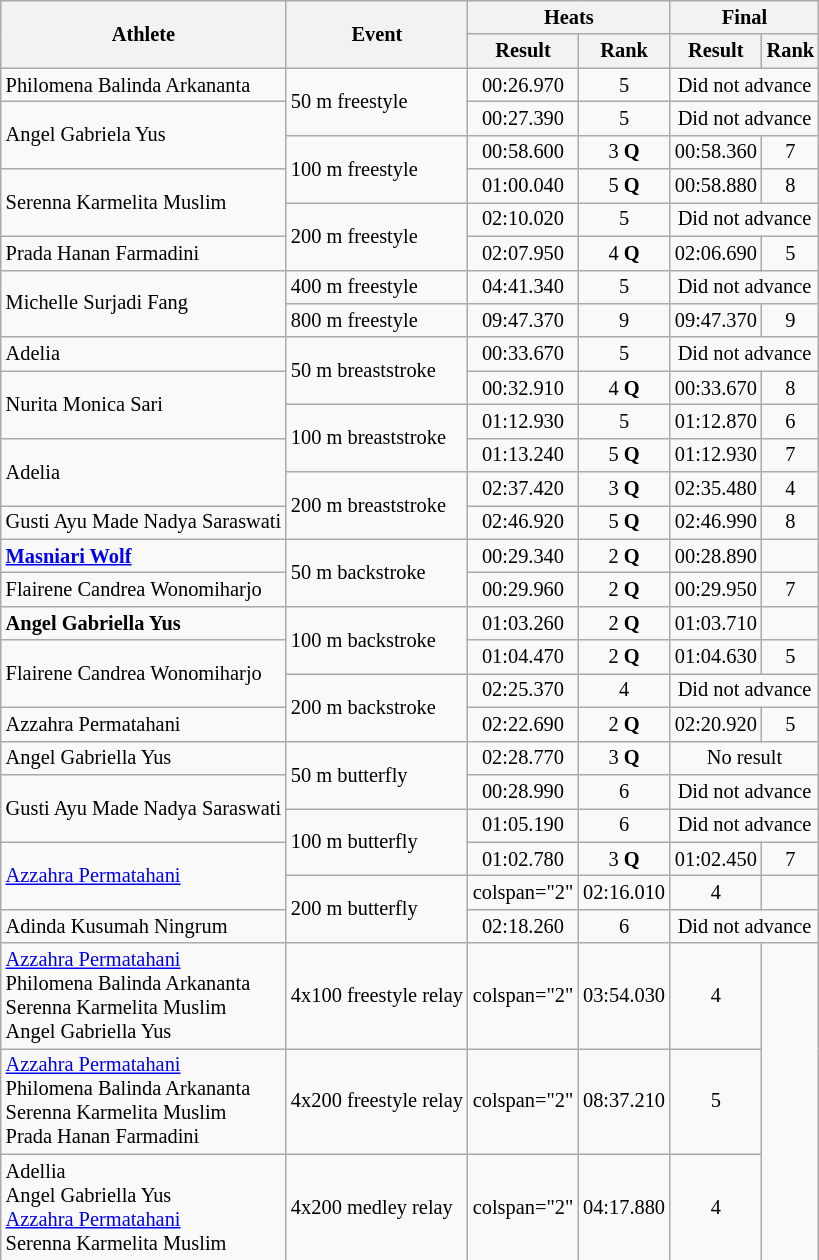<table class="wikitable" style="font-size:85%">
<tr>
<th rowspan="2">Athlete</th>
<th rowspan="2">Event</th>
<th colspan="2">Heats</th>
<th colspan="2">Final</th>
</tr>
<tr>
<th>Result</th>
<th>Rank</th>
<th>Result</th>
<th>Rank</th>
</tr>
<tr align="center">
<td align="left">Philomena Balinda Arkananta</td>
<td align="left" rowspan="2">50 m freestyle</td>
<td>00:26.970</td>
<td>5</td>
<td colspan="2">Did not advance</td>
</tr>
<tr align="center">
<td align="left" rowspan="2">Angel Gabriela Yus</td>
<td>00:27.390</td>
<td>5</td>
<td colspan="2">Did not advance</td>
</tr>
<tr align="center">
<td align="left" rowspan="2">100 m freestyle</td>
<td>00:58.600</td>
<td>3 <strong>Q</strong></td>
<td>00:58.360</td>
<td>7</td>
</tr>
<tr align="center">
<td align="left" rowspan="2">Serenna Karmelita Muslim</td>
<td>01:00.040</td>
<td>5 <strong>Q</strong></td>
<td>00:58.880</td>
<td>8</td>
</tr>
<tr align="center">
<td align="left" rowspan="2">200 m freestyle</td>
<td>02:10.020</td>
<td>5</td>
<td colspan="2">Did not advance</td>
</tr>
<tr align="center">
<td align="left">Prada Hanan Farmadini</td>
<td>02:07.950</td>
<td>4 <strong>Q</strong></td>
<td>02:06.690</td>
<td>5</td>
</tr>
<tr align="center">
<td rowspan="2" align="left">Michelle Surjadi Fang</td>
<td align="left">400 m freestyle</td>
<td>04:41.340</td>
<td>5</td>
<td colspan="2">Did not advance</td>
</tr>
<tr align="center">
<td align="left">800 m freestyle</td>
<td>09:47.370</td>
<td>9</td>
<td>09:47.370</td>
<td>9</td>
</tr>
<tr align="center">
<td align="left">Adelia</td>
<td align="left" rowspan="2">50 m breaststroke</td>
<td>00:33.670</td>
<td>5</td>
<td colspan="2">Did not advance</td>
</tr>
<tr align="center">
<td align="left"rowspan="2">Nurita Monica Sari</td>
<td>00:32.910</td>
<td>4 <strong>Q</strong></td>
<td>00:33.670</td>
<td>8</td>
</tr>
<tr align="center">
<td align="left" rowspan="2">100 m breaststroke</td>
<td>01:12.930</td>
<td>5</td>
<td>01:12.870</td>
<td>6</td>
</tr>
<tr align="center">
<td align="left" rowspan="2">Adelia</td>
<td>01:13.240</td>
<td>5 <strong>Q</strong></td>
<td>01:12.930</td>
<td>7</td>
</tr>
<tr align="center">
<td align="left" rowspan="2">200 m breaststroke</td>
<td>02:37.420</td>
<td>3 <strong>Q</strong></td>
<td>02:35.480</td>
<td>4</td>
</tr>
<tr align="center">
<td align="left">Gusti Ayu Made Nadya Saraswati</td>
<td>02:46.920</td>
<td>5 <strong>Q</strong></td>
<td>02:46.990</td>
<td>8</td>
</tr>
<tr align="center">
<td align="left"><strong><a href='#'>Masniari Wolf</a></strong></td>
<td align="left" rowspan="2">50 m backstroke</td>
<td>00:29.340</td>
<td>2 <strong>Q</strong></td>
<td>00:28.890</td>
<td></td>
</tr>
<tr align="center">
<td align="left">Flairene Candrea Wonomiharjo</td>
<td>00:29.960</td>
<td>2 <strong>Q</strong></td>
<td>00:29.950</td>
<td>7</td>
</tr>
<tr align="center">
<td align="left"><strong>Angel Gabriella Yus</strong></td>
<td align="left" rowspan="2">100 m backstroke</td>
<td>01:03.260</td>
<td>2 <strong>Q</strong></td>
<td>01:03.710</td>
<td></td>
</tr>
<tr align="center">
<td align="left" rowspan="2">Flairene Candrea Wonomiharjo</td>
<td>01:04.470</td>
<td>2 <strong>Q</strong></td>
<td>01:04.630</td>
<td>5</td>
</tr>
<tr align="center">
<td align="left" rowspan="2">200 m backstroke</td>
<td>02:25.370</td>
<td>4</td>
<td colspan="2">Did not advance</td>
</tr>
<tr align="center">
<td align="left">Azzahra Permatahani</td>
<td>02:22.690</td>
<td>2 <strong>Q</strong></td>
<td>02:20.920</td>
<td>5</td>
</tr>
<tr align="center">
<td align="left">Angel Gabriella Yus</td>
<td align="left" rowspan="2">50 m butterfly</td>
<td>02:28.770</td>
<td>3 <strong>Q</strong></td>
<td colspan="2">No result</td>
</tr>
<tr align="center">
<td align="left" rowspan="2">Gusti Ayu Made Nadya Saraswati</td>
<td>00:28.990</td>
<td>6</td>
<td colspan="2">Did not advance</td>
</tr>
<tr align="center">
<td align="left" rowspan="2">100 m butterfly</td>
<td>01:05.190</td>
<td>6</td>
<td colspan="2">Did not advance</td>
</tr>
<tr align="center">
<td align="left" rowspan="2"><a href='#'>Azzahra Permatahani</a></td>
<td>01:02.780</td>
<td>3 <strong>Q</strong></td>
<td>01:02.450</td>
<td>7</td>
</tr>
<tr align="center">
<td align="left" rowspan="2">200 m butterfly</td>
<td>colspan="2" </td>
<td>02:16.010</td>
<td>4</td>
</tr>
<tr align="center">
<td align="left">Adinda Kusumah Ningrum</td>
<td>02:18.260</td>
<td>6</td>
<td colspan="2">Did not advance</td>
</tr>
<tr align="center">
<td align="left"><a href='#'>Azzahra Permatahani</a><br>Philomena Balinda Arkananta<br>Serenna Karmelita Muslim<br>Angel Gabriella Yus</td>
<td align="left">4x100 freestyle relay</td>
<td>colspan="2" </td>
<td>03:54.030</td>
<td>4</td>
</tr>
<tr align="center">
<td align="left"><a href='#'>Azzahra Permatahani</a><br>Philomena Balinda Arkananta<br>Serenna Karmelita Muslim<br>Prada Hanan Farmadini</td>
<td align="left">4x200 freestyle relay</td>
<td>colspan="2" </td>
<td>08:37.210</td>
<td>5</td>
</tr>
<tr align="center">
<td align="left">Adellia<br>Angel Gabriella Yus<br><a href='#'>Azzahra Permatahani</a><br>Serenna Karmelita Muslim</td>
<td align="left">4x200 medley relay</td>
<td>colspan="2" </td>
<td>04:17.880</td>
<td>4</td>
</tr>
</table>
